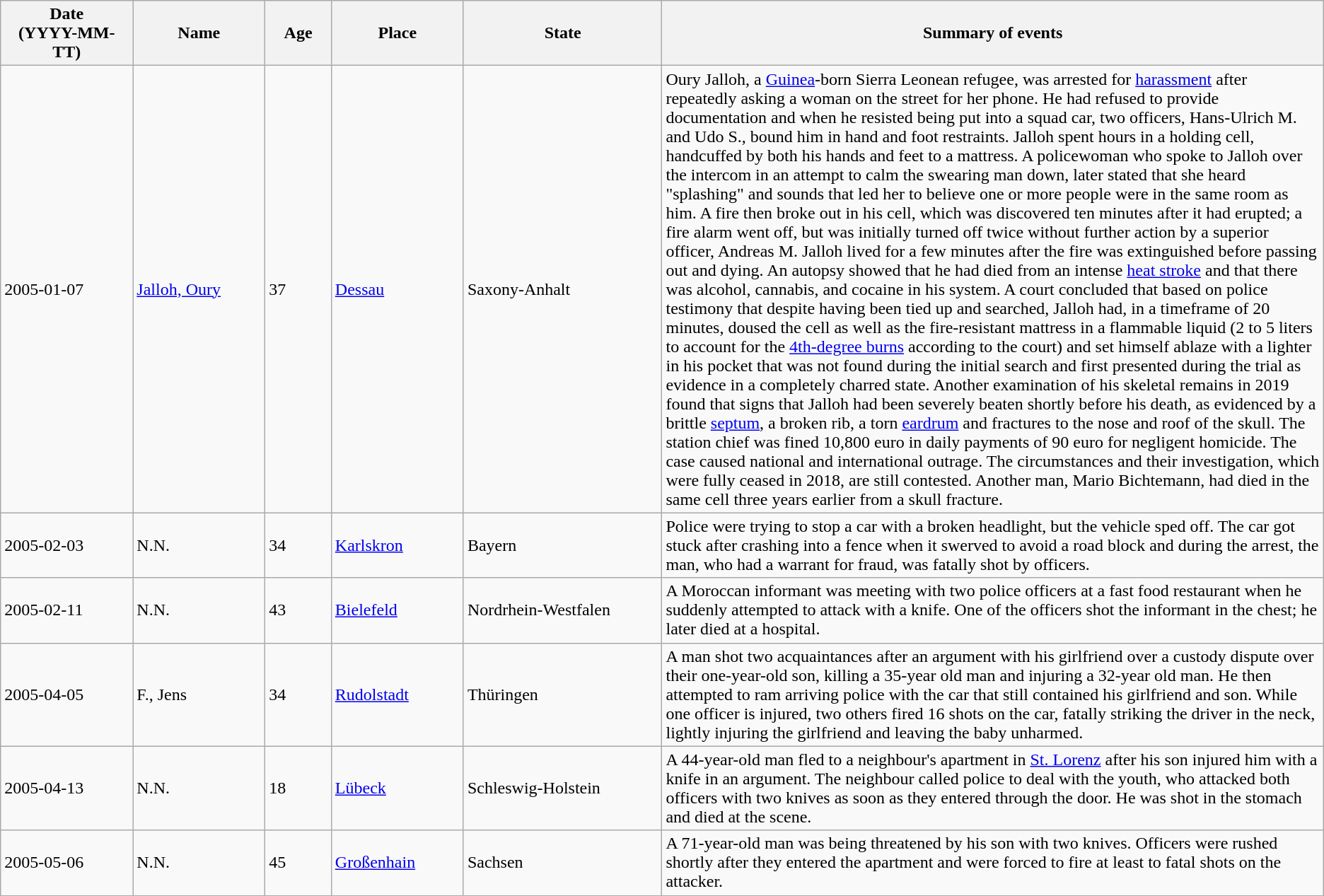<table class="wikitable sortable static-row-numbers static-row-header-text">
<tr>
<th style="width:10%;">Date<br>(YYYY-MM-TT)</th>
<th style="width:10%;">Name</th>
<th style="width:5%;">Age</th>
<th style="width:10%;">Place</th>
<th style="width:15%;">State</th>
<th style="width:50%;">Summary of events</th>
</tr>
<tr>
<td>2005-01-07</td>
<td><a href='#'>Jalloh, Oury</a></td>
<td>37</td>
<td><a href='#'>Dessau</a></td>
<td>Saxony-Anhalt</td>
<td>Oury Jalloh, a <a href='#'>Guinea</a>-born Sierra Leonean refugee, was arrested for <a href='#'>harassment</a> after repeatedly asking a woman on the street for her phone. He had refused to provide documentation and when he resisted being put into a squad car, two officers, Hans-Ulrich M. and Udo S., bound him in hand and foot restraints. Jalloh spent  hours in a holding cell, handcuffed by both his hands and feet to a mattress. A policewoman who spoke to Jalloh over the intercom in an attempt to calm the swearing man down, later stated that she heard "splashing" and sounds that led her to believe one or more people were in the same room as him. A fire then broke out in his cell, which was discovered ten minutes after it had erupted; a fire alarm went off, but was initially turned off twice without further action by a superior officer, Andreas M. Jalloh lived for a few minutes after the fire was extinguished before passing out and dying. An autopsy showed that he had died from an intense <a href='#'>heat stroke</a> and that there was alcohol, cannabis, and cocaine in his system. A court concluded that based on police testimony that despite having been tied up and searched, Jalloh had, in a timeframe of 20 minutes, doused the cell as well as the fire-resistant mattress in a flammable liquid (2 to 5 liters to account for the <a href='#'>4th-degree burns</a> according to the court) and set himself ablaze with a lighter in his pocket that was not found during the initial search and first presented during the trial as evidence in a completely charred state. Another examination of his skeletal remains in 2019 found that signs that Jalloh had been severely beaten shortly before his death, as evidenced by a brittle <a href='#'>septum</a>, a broken rib, a torn <a href='#'>eardrum</a> and fractures to the nose and roof of the skull. The station chief was fined 10,800 euro in daily payments of 90 euro for negligent homicide. The case caused national and international outrage. The circumstances and their investigation, which were fully ceased in 2018, are still contested. Another man, Mario Bichtemann, had died in the same cell three years earlier from a skull fracture.</td>
</tr>
<tr>
<td>2005-02-03</td>
<td>N.N.</td>
<td>34</td>
<td><a href='#'>Karlskron</a></td>
<td>Bayern</td>
<td>Police were trying to stop a car with a broken headlight, but the vehicle sped off. The car got stuck after crashing into a fence when it swerved to avoid a road block and during the arrest, the man, who had a warrant for fraud, was fatally shot by officers.</td>
</tr>
<tr>
<td>2005-02-11</td>
<td>N.N.</td>
<td>43</td>
<td><a href='#'>Bielefeld</a></td>
<td>Nordrhein-Westfalen</td>
<td>A Moroccan informant was meeting with two police officers at a fast food restaurant when he suddenly attempted to attack with a knife. One of the officers shot the informant in the chest; he later died at a hospital.</td>
</tr>
<tr>
<td>2005-04-05</td>
<td>F., Jens</td>
<td>34</td>
<td><a href='#'>Rudolstadt</a></td>
<td>Thüringen</td>
<td>A man shot two acquaintances after an argument with his girlfriend over a custody dispute over their one-year-old son, killing a 35-year old man and injuring a 32-year old man. He then attempted to ram arriving police with the car that still contained his girlfriend and son. While one officer is injured, two others fired 16 shots on the car, fatally striking the driver in the neck, lightly injuring the girlfriend and leaving the baby unharmed.</td>
</tr>
<tr>
<td>2005-04-13</td>
<td>N.N.</td>
<td>18</td>
<td><a href='#'>Lübeck</a></td>
<td>Schleswig-Holstein</td>
<td>A 44-year-old man fled to a neighbour's apartment in <a href='#'>St. Lorenz</a> after his son injured him with a knife in an argument. The neighbour called police to deal with the youth, who attacked both officers with two knives as soon as they entered through the door. He was shot in the stomach and died at the scene.</td>
</tr>
<tr>
<td>2005-05-06</td>
<td>N.N.</td>
<td>45</td>
<td><a href='#'>Großenhain</a></td>
<td>Sachsen</td>
<td>A 71-year-old man was being threatened by his son with two knives. Officers were rushed shortly after they entered the apartment and were forced to fire at least to fatal shots on the attacker.</td>
</tr>
</table>
